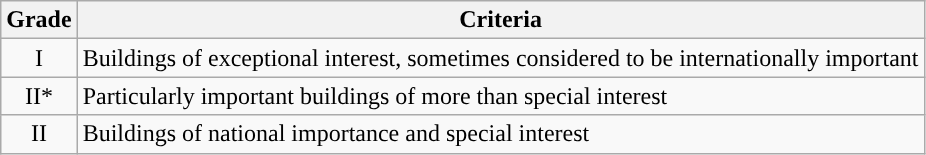<table class="wikitable">
<tr>
<th>Grade</th>
<th>Criteria</th>
</tr>
<tr>
<td align="center" >I</td>
<td>Buildings of exceptional interest, sometimes considered to be internationally important</td>
</tr>
<tr>
<td align="center" >II*</td>
<td>Particularly important buildings of more than special interest</td>
</tr>
<tr>
<td align="center" >II</td>
<td>Buildings of national importance and special interest</td>
</tr>
</table>
